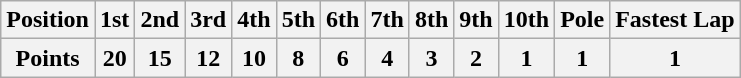<table class="wikitable">
<tr>
<th>Position</th>
<th>1st</th>
<th>2nd</th>
<th>3rd</th>
<th>4th</th>
<th>5th</th>
<th>6th</th>
<th>7th</th>
<th>8th</th>
<th>9th</th>
<th>10th</th>
<th>Pole</th>
<th>Fastest Lap</th>
</tr>
<tr>
<th>Points</th>
<th>20</th>
<th>15</th>
<th>12</th>
<th>10</th>
<th>8</th>
<th>6</th>
<th>4</th>
<th>3</th>
<th>2</th>
<th>1</th>
<th>1</th>
<th>1</th>
</tr>
</table>
